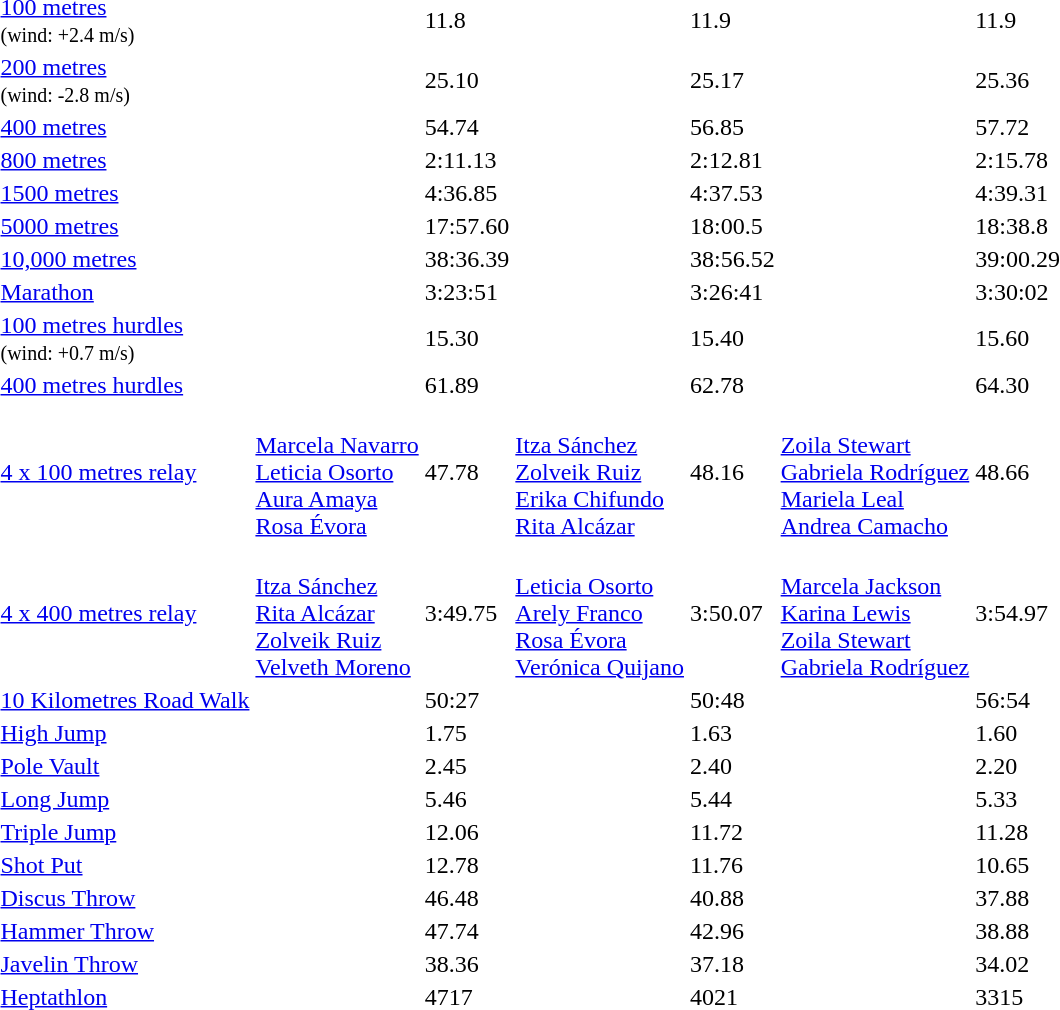<table>
<tr>
<td><a href='#'>100 metres</a><br><small>(wind: +2.4 m/s)</small></td>
<td></td>
<td>11.8</td>
<td></td>
<td>11.9</td>
<td></td>
<td>11.9</td>
</tr>
<tr>
<td><a href='#'>200 metres</a><br><small>(wind: -2.8 m/s)</small></td>
<td></td>
<td>25.10</td>
<td></td>
<td>25.17</td>
<td></td>
<td>25.36</td>
</tr>
<tr>
<td><a href='#'>400 metres</a></td>
<td></td>
<td>54.74 </td>
<td></td>
<td>56.85</td>
<td></td>
<td>57.72</td>
</tr>
<tr>
<td><a href='#'>800 metres</a></td>
<td></td>
<td>2:11.13 </td>
<td></td>
<td>2:12.81</td>
<td></td>
<td>2:15.78</td>
</tr>
<tr>
<td><a href='#'>1500 metres</a></td>
<td></td>
<td>4:36.85 </td>
<td></td>
<td>4:37.53</td>
<td></td>
<td>4:39.31</td>
</tr>
<tr>
<td><a href='#'>5000 metres</a></td>
<td></td>
<td>17:57.60</td>
<td></td>
<td>18:00.5</td>
<td></td>
<td>18:38.8</td>
</tr>
<tr>
<td><a href='#'>10,000 metres</a></td>
<td></td>
<td>38:36.39</td>
<td></td>
<td>38:56.52</td>
<td></td>
<td>39:00.29</td>
</tr>
<tr>
<td><a href='#'>Marathon</a></td>
<td></td>
<td>3:23:51</td>
<td></td>
<td>3:26:41</td>
<td></td>
<td>3:30:02</td>
</tr>
<tr>
<td><a href='#'>100 metres hurdles</a><br><small>(wind: +0.7 m/s)</small></td>
<td></td>
<td>15.30</td>
<td></td>
<td>15.40</td>
<td></td>
<td>15.60</td>
</tr>
<tr>
<td><a href='#'>400 metres hurdles</a></td>
<td></td>
<td>61.89 </td>
<td></td>
<td>62.78</td>
<td></td>
<td>64.30</td>
</tr>
<tr>
<td><a href='#'>4 x 100 metres relay</a></td>
<td> <br> <a href='#'>Marcela Navarro</a> <br> <a href='#'>Leticia Osorto</a> <br> <a href='#'>Aura Amaya</a> <br> <a href='#'>Rosa Évora</a></td>
<td>47.78 </td>
<td> <br> <a href='#'>Itza Sánchez</a> <br> <a href='#'>Zolveik Ruiz</a>  <br> <a href='#'>Erika Chifundo</a> <br> <a href='#'>Rita Alcázar</a> <br></td>
<td>48.16</td>
<td> <br> <a href='#'>Zoila Stewart</a> <br> <a href='#'>Gabriela Rodríguez</a> <br> <a href='#'>Mariela Leal</a> <br> <a href='#'>Andrea Camacho</a></td>
<td>48.66</td>
</tr>
<tr>
<td><a href='#'>4 x 400 metres relay</a></td>
<td>  <br> <a href='#'>Itza Sánchez</a> <br> <a href='#'>Rita Alcázar</a> <br> <a href='#'>Zolveik Ruiz</a> <br> <a href='#'>Velveth Moreno</a></td>
<td>3:49.75 </td>
<td> <br> <a href='#'>Leticia Osorto</a> <br> <a href='#'>Arely Franco</a> <br> <a href='#'>Rosa Évora</a> <br> <a href='#'>Verónica Quijano</a></td>
<td>3:50.07</td>
<td> <br> <a href='#'>Marcela Jackson</a> <br> <a href='#'>Karina Lewis</a> <br> <a href='#'>Zoila Stewart</a> <br> <a href='#'>Gabriela Rodríguez</a></td>
<td>3:54.97</td>
</tr>
<tr>
<td><a href='#'>10 Kilometres Road Walk</a></td>
<td></td>
<td>50:27 </td>
<td></td>
<td>50:48</td>
<td></td>
<td>56:54</td>
</tr>
<tr>
<td><a href='#'>High Jump</a></td>
<td></td>
<td>1.75</td>
<td></td>
<td>1.63</td>
<td></td>
<td>1.60</td>
</tr>
<tr>
<td><a href='#'>Pole Vault</a></td>
<td></td>
<td>2.45</td>
<td></td>
<td>2.40</td>
<td></td>
<td>2.20</td>
</tr>
<tr>
<td><a href='#'>Long Jump</a></td>
<td></td>
<td>5.46 </td>
<td></td>
<td>5.44</td>
<td></td>
<td>5.33</td>
</tr>
<tr>
<td><a href='#'>Triple Jump</a></td>
<td></td>
<td>12.06</td>
<td></td>
<td>11.72</td>
<td></td>
<td>11.28</td>
</tr>
<tr>
<td><a href='#'>Shot Put</a></td>
<td></td>
<td>12.78 </td>
<td></td>
<td>11.76</td>
<td></td>
<td>10.65</td>
</tr>
<tr>
<td><a href='#'>Discus Throw</a></td>
<td></td>
<td>46.48 </td>
<td></td>
<td>40.88</td>
<td></td>
<td>37.88</td>
</tr>
<tr>
<td><a href='#'>Hammer Throw</a></td>
<td></td>
<td>47.74 </td>
<td></td>
<td>42.96</td>
<td></td>
<td>38.88</td>
</tr>
<tr>
<td><a href='#'>Javelin Throw</a></td>
<td></td>
<td>38.36</td>
<td></td>
<td>37.18</td>
<td></td>
<td>34.02</td>
</tr>
<tr>
<td><a href='#'>Heptathlon</a></td>
<td></td>
<td>4717 </td>
<td></td>
<td>4021</td>
<td></td>
<td>3315</td>
</tr>
</table>
